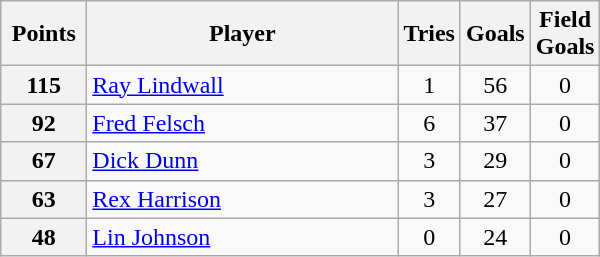<table class="wikitable" style="text-align:left;">
<tr>
<th width=50>Points</th>
<th width=200>Player</th>
<th width=30>Tries</th>
<th width=30>Goals</th>
<th width=30>Field Goals</th>
</tr>
<tr>
<th>115</th>
<td> <a href='#'>Ray Lindwall</a></td>
<td align=center>1</td>
<td align=center>56</td>
<td align=center>0</td>
</tr>
<tr>
<th>92</th>
<td> <a href='#'>Fred Felsch</a></td>
<td align=center>6</td>
<td align=center>37</td>
<td align=center>0</td>
</tr>
<tr>
<th>67</th>
<td> <a href='#'>Dick Dunn</a></td>
<td align=center>3</td>
<td align=center>29</td>
<td align=center>0</td>
</tr>
<tr>
<th>63</th>
<td> <a href='#'>Rex Harrison</a></td>
<td align=center>3</td>
<td align=center>27</td>
<td align=center>0</td>
</tr>
<tr>
<th>48</th>
<td> <a href='#'>Lin Johnson</a></td>
<td align=center>0</td>
<td align=center>24</td>
<td align=center>0</td>
</tr>
</table>
